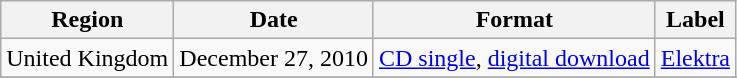<table class=wikitable>
<tr>
<th>Region</th>
<th>Date</th>
<th>Format</th>
<th>Label</th>
</tr>
<tr>
<td>United Kingdom</td>
<td>December 27, 2010</td>
<td><a href='#'>CD single</a>, <a href='#'>digital download</a></td>
<td><a href='#'>Elektra</a></td>
</tr>
<tr>
</tr>
</table>
